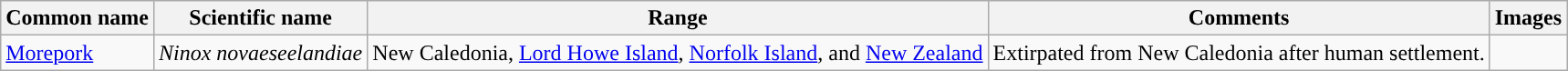<table class="wikitable">
<tr>
<th>Common name</th>
<th>Scientific name</th>
<th>Range</th>
<th class="unsortable">Comments</th>
<th>Images</th>
</tr>
<tr>
<td><a href='#'>Morepork</a></td>
<td><em>Ninox novaeseelandiae</em></td>
<td>New Caledonia, <a href='#'>Lord Howe Island</a>, <a href='#'>Norfolk Island</a>, and <a href='#'>New Zealand</a></td>
<td>Extirpated from New Caledonia after human settlement.</td>
<td></td>
</tr>
</table>
